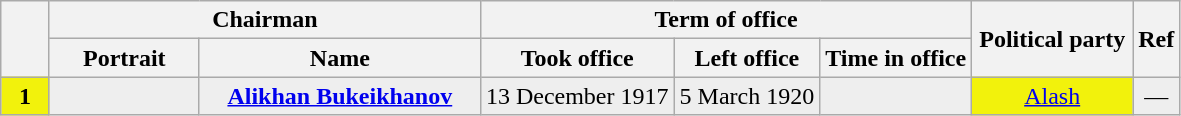<table class="wikitable"  style="text-align:center">
<tr>
<th rowspan=2 style="width:25px;"></th>
<th colspan=2 style="width:280px;">Chairman<br></th>
<th colspan="3">Term of office</th>
<th rowspan="2" style="width:100px;">Political party</th>
<th rowspan=2 style="width:20px;">Ref</th>
</tr>
<tr>
<th>Portrait</th>
<th width=180px>Name</th>
<th>Took office</th>
<th>Left office</th>
<th>Time in office</th>
</tr>
<tr bgcolor=#EEEEEE>
<td style="background:#f2f20c; color:black"><strong>1</strong></td>
<td></td>
<td><strong><a href='#'>Alikhan Bukeikhanov</a></strong><br></td>
<td>13 December 1917</td>
<td>5 March 1920</td>
<td></td>
<td style="background:#f2f20c;"><a href='#'><span>Alash</span></a></td>
<td>—</td>
</tr>
</table>
